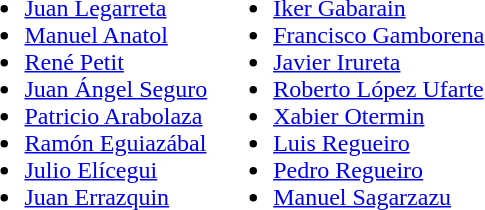<table>
<tr style="vertical-align: top;">
<td><br><ul><li> <a href='#'>Juan Legarreta</a></li><li> <a href='#'>Manuel Anatol</a></li><li> <a href='#'>René Petit</a></li><li> <a href='#'>Juan Ángel Seguro</a></li><li> <a href='#'>Patricio Arabolaza</a></li><li> <a href='#'>Ramón Eguiazábal</a></li><li> <a href='#'>Julio Elícegui</a></li><li> <a href='#'>Juan Errazquin</a></li></ul></td>
<td><br><ul><li> <a href='#'>Iker Gabarain</a></li><li> <a href='#'>Francisco Gamborena</a></li><li> <a href='#'>Javier Irureta</a></li><li> <a href='#'>Roberto López Ufarte</a></li><li> <a href='#'>Xabier Otermin</a></li><li> <a href='#'>Luis Regueiro</a></li><li> <a href='#'>Pedro Regueiro</a></li><li> <a href='#'>Manuel Sagarzazu</a></li></ul></td>
</tr>
</table>
